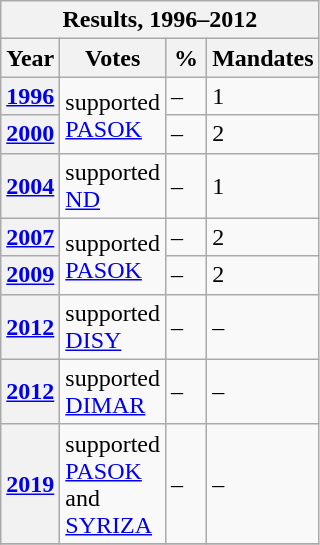<table class="wikitable">
<tr>
<th colspan="8"><strong>Results, 1996–2012</strong></th>
</tr>
<tr>
<th style="width: 20px">Year</th>
<th style="width: 60px">Votes</th>
<th style="width: 20px">%</th>
<th style="width: 20px">Mandates</th>
</tr>
<tr>
<th><a href='#'>1996</a></th>
<td rowspan="2"><div> supported <a href='#'>PASOK</a></div></td>
<td><div> –</div></td>
<td><div> 1</div></td>
</tr>
<tr>
<th><a href='#'>2000</a></th>
<td><div> –</div></td>
<td><div> 2</div></td>
</tr>
<tr>
<th><a href='#'>2004</a></th>
<td><div> supported <a href='#'>ND</a></div></td>
<td><div> –</div></td>
<td><div> 1</div></td>
</tr>
<tr>
<th><a href='#'>2007</a></th>
<td rowspan="2"><div> supported <a href='#'>PASOK</a></div></td>
<td><div> –</div></td>
<td><div> 2</div></td>
</tr>
<tr>
<th><a href='#'>2009</a></th>
<td><div> –</div></td>
<td><div> 2</div></td>
</tr>
<tr>
<th><a href='#'>2012</a></th>
<td><div> supported <a href='#'>DISY</a></div></td>
<td><div> –</div></td>
<td><div> –</div></td>
</tr>
<tr>
<th><a href='#'>2012</a></th>
<td><div> supported <a href='#'>DIMAR</a></div></td>
<td><div> –</div></td>
<td><div> –</div></td>
</tr>
<tr>
<th><a href='#'>2019</a></th>
<td><div> supported <a href='#'>PASOK</a> and <a href='#'>SYRIZA</a></div></td>
<td><div> –</div></td>
<td><div> –</div></td>
</tr>
<tr>
</tr>
</table>
